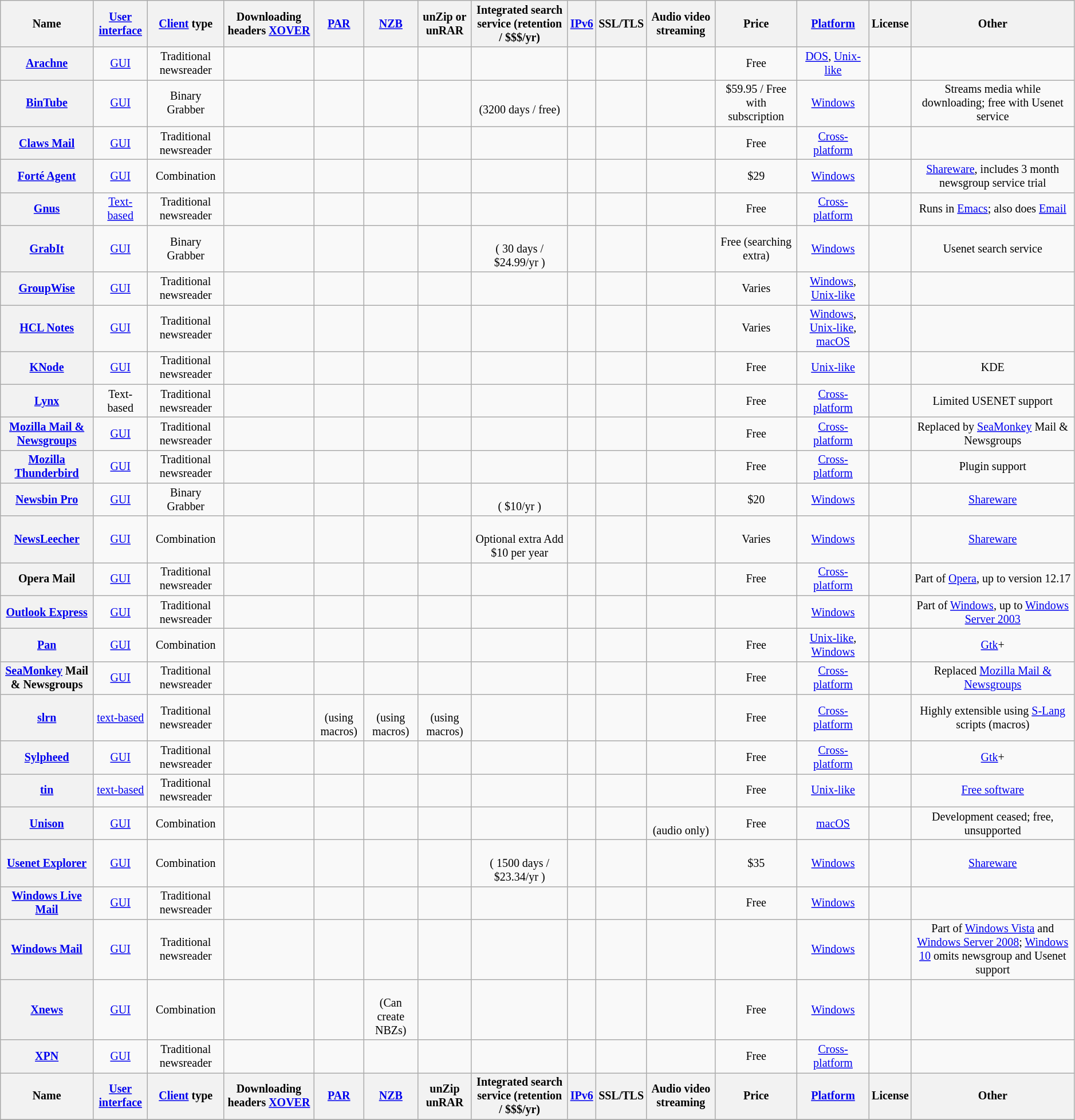<table class="wikitable sortable" style="font-size:smaller; text-align: center; width: auto">
<tr>
<th>Name</th>
<th><a href='#'>User interface</a></th>
<th><a href='#'>Client</a> type</th>
<th>Downloading headers <a href='#'>XOVER</a></th>
<th><a href='#'>PAR</a></th>
<th><a href='#'>NZB</a></th>
<th>unZip or unRAR</th>
<th>Integrated search service (retention / $$$/yr)</th>
<th><a href='#'>IPv6</a></th>
<th>SSL/TLS</th>
<th>Audio video streaming</th>
<th>Price</th>
<th><a href='#'>Platform</a></th>
<th>License</th>
<th>Other</th>
</tr>
<tr>
<th><a href='#'>Arachne</a></th>
<td><a href='#'>GUI</a></td>
<td>Traditional newsreader</td>
<td></td>
<td></td>
<td></td>
<td></td>
<td></td>
<td></td>
<td></td>
<td></td>
<td>Free</td>
<td><a href='#'>DOS</a>, <a href='#'>Unix-like</a></td>
<td></td>
<td></td>
</tr>
<tr>
<th><a href='#'>BinTube</a></th>
<td><a href='#'>GUI</a></td>
<td>Binary Grabber</td>
<td></td>
<td></td>
<td></td>
<td></td>
<td><br>(3200 days / free)</td>
<td></td>
<td></td>
<td></td>
<td>$59.95 / Free with subscription</td>
<td><a href='#'>Windows</a></td>
<td></td>
<td>Streams media while downloading; free with Usenet service</td>
</tr>
<tr>
<th><a href='#'>Claws Mail</a></th>
<td><a href='#'>GUI</a></td>
<td>Traditional newsreader</td>
<td> </td>
<td></td>
<td></td>
<td></td>
<td></td>
<td></td>
<td></td>
<td></td>
<td>Free</td>
<td><a href='#'>Cross-platform</a></td>
<td></td>
<td></td>
</tr>
<tr>
<th><a href='#'>Forté Agent</a></th>
<td><a href='#'>GUI</a></td>
<td>Combination</td>
<td></td>
<td></td>
<td></td>
<td></td>
<td></td>
<td></td>
<td></td>
<td></td>
<td>$29</td>
<td><a href='#'>Windows</a></td>
<td></td>
<td><a href='#'>Shareware</a>, includes 3 month newsgroup service trial</td>
</tr>
<tr>
<th><a href='#'>Gnus</a></th>
<td><a href='#'>Text-based</a></td>
<td>Traditional newsreader</td>
<td></td>
<td></td>
<td></td>
<td></td>
<td></td>
<td></td>
<td></td>
<td></td>
<td>Free</td>
<td><a href='#'>Cross-platform</a></td>
<td></td>
<td>Runs in <a href='#'>Emacs</a>; also does <a href='#'>Email</a></td>
</tr>
<tr>
<th><a href='#'>GrabIt</a></th>
<td><a href='#'>GUI</a></td>
<td>Binary Grabber</td>
<td></td>
<td></td>
<td></td>
<td></td>
<td><br>( 30 days / $24.99/yr )</td>
<td></td>
<td></td>
<td></td>
<td>Free (searching extra)</td>
<td><a href='#'>Windows</a></td>
<td></td>
<td>Usenet search service</td>
</tr>
<tr>
<th><a href='#'>GroupWise</a></th>
<td><a href='#'>GUI</a></td>
<td>Traditional newsreader</td>
<td></td>
<td></td>
<td></td>
<td></td>
<td></td>
<td></td>
<td></td>
<td></td>
<td>Varies</td>
<td><a href='#'>Windows</a>, <a href='#'>Unix-like</a></td>
<td></td>
<td></td>
</tr>
<tr>
<th><a href='#'>HCL Notes</a></th>
<td><a href='#'>GUI</a></td>
<td>Traditional newsreader</td>
<td></td>
<td></td>
<td></td>
<td></td>
<td></td>
<td></td>
<td></td>
<td></td>
<td>Varies</td>
<td><a href='#'>Windows</a>, <a href='#'>Unix-like</a>, <a href='#'>macOS</a></td>
<td></td>
<td></td>
</tr>
<tr>
<th><a href='#'>KNode</a></th>
<td><a href='#'>GUI</a></td>
<td>Traditional newsreader</td>
<td></td>
<td></td>
<td></td>
<td></td>
<td></td>
<td></td>
<td></td>
<td></td>
<td>Free</td>
<td><a href='#'>Unix-like</a></td>
<td></td>
<td>KDE</td>
</tr>
<tr>
<th><a href='#'>Lynx</a></th>
<td>Text-based</td>
<td>Traditional newsreader</td>
<td></td>
<td></td>
<td></td>
<td></td>
<td></td>
<td></td>
<td></td>
<td></td>
<td>Free</td>
<td><a href='#'>Cross-platform</a></td>
<td></td>
<td>Limited USENET support</td>
</tr>
<tr>
<th><a href='#'>Mozilla Mail & Newsgroups</a></th>
<td><a href='#'>GUI</a></td>
<td>Traditional newsreader</td>
<td></td>
<td></td>
<td></td>
<td></td>
<td></td>
<td></td>
<td></td>
<td></td>
<td>Free</td>
<td><a href='#'>Cross-platform</a></td>
<td></td>
<td>Replaced by <a href='#'>SeaMonkey</a> Mail & Newsgroups</td>
</tr>
<tr>
<th><a href='#'>Mozilla Thunderbird</a></th>
<td><a href='#'>GUI</a></td>
<td>Traditional newsreader</td>
<td></td>
<td></td>
<td></td>
<td></td>
<td></td>
<td></td>
<td></td>
<td></td>
<td>Free</td>
<td><a href='#'>Cross-platform</a></td>
<td></td>
<td>Plugin support</td>
</tr>
<tr>
<th><a href='#'>Newsbin Pro</a></th>
<td><a href='#'>GUI</a></td>
<td>Binary Grabber</td>
<td></td>
<td></td>
<td></td>
<td></td>
<td><br>( $10/yr )</td>
<td></td>
<td></td>
<td></td>
<td>$20</td>
<td><a href='#'>Windows</a></td>
<td></td>
<td><a href='#'>Shareware</a></td>
</tr>
<tr>
<th><a href='#'>NewsLeecher</a></th>
<td><a href='#'>GUI</a></td>
<td>Combination</td>
<td></td>
<td></td>
<td></td>
<td></td>
<td><br>Optional extra 
Add $10 per year</td>
<td></td>
<td></td>
<td></td>
<td>Varies</td>
<td><a href='#'>Windows</a></td>
<td></td>
<td><a href='#'>Shareware</a></td>
</tr>
<tr>
<th>Opera Mail</th>
<td><a href='#'>GUI</a></td>
<td>Traditional newsreader</td>
<td></td>
<td></td>
<td></td>
<td></td>
<td></td>
<td></td>
<td></td>
<td></td>
<td>Free</td>
<td><a href='#'>Cross-platform</a></td>
<td></td>
<td>Part of <a href='#'>Opera</a>, up to version 12.17</td>
</tr>
<tr>
<th><a href='#'>Outlook Express</a></th>
<td><a href='#'>GUI</a></td>
<td>Traditional newsreader</td>
<td></td>
<td></td>
<td></td>
<td></td>
<td></td>
<td></td>
<td></td>
<td></td>
<td></td>
<td><a href='#'>Windows</a></td>
<td></td>
<td>Part of <a href='#'>Windows</a>, up to <a href='#'>Windows Server 2003</a></td>
</tr>
<tr>
<th><a href='#'>Pan</a></th>
<td><a href='#'>GUI</a></td>
<td>Combination</td>
<td></td>
<td></td>
<td></td>
<td></td>
<td></td>
<td></td>
<td></td>
<td></td>
<td>Free</td>
<td><a href='#'>Unix-like</a>, <a href='#'>Windows</a></td>
<td></td>
<td><a href='#'>Gtk</a>+</td>
</tr>
<tr>
<th><a href='#'>SeaMonkey</a> Mail & Newsgroups</th>
<td><a href='#'>GUI</a></td>
<td>Traditional newsreader</td>
<td></td>
<td></td>
<td></td>
<td></td>
<td></td>
<td></td>
<td></td>
<td></td>
<td>Free</td>
<td><a href='#'>Cross-platform</a></td>
<td></td>
<td>Replaced <a href='#'>Mozilla Mail & Newsgroups</a></td>
</tr>
<tr>
<th><a href='#'>slrn</a></th>
<td><a href='#'>text-based</a></td>
<td>Traditional newsreader</td>
<td></td>
<td><br>(using macros)</td>
<td><br>(using macros)</td>
<td><br>(using macros)</td>
<td></td>
<td></td>
<td></td>
<td></td>
<td>Free</td>
<td><a href='#'>Cross-platform</a></td>
<td></td>
<td>Highly extensible using <a href='#'>S-Lang</a> scripts (macros)</td>
</tr>
<tr>
<th><a href='#'>Sylpheed</a></th>
<td><a href='#'>GUI</a></td>
<td>Traditional newsreader</td>
<td></td>
<td></td>
<td></td>
<td></td>
<td></td>
<td></td>
<td></td>
<td></td>
<td>Free</td>
<td><a href='#'>Cross-platform</a></td>
<td></td>
<td><a href='#'>Gtk</a>+</td>
</tr>
<tr>
<th><a href='#'>tin</a></th>
<td><a href='#'>text-based</a></td>
<td>Traditional newsreader</td>
<td></td>
<td></td>
<td></td>
<td></td>
<td></td>
<td></td>
<td></td>
<td></td>
<td>Free</td>
<td><a href='#'>Unix-like</a></td>
<td></td>
<td><a href='#'>Free software</a></td>
</tr>
<tr>
<th><a href='#'>Unison</a></th>
<td><a href='#'>GUI</a></td>
<td>Combination</td>
<td></td>
<td></td>
<td></td>
<td></td>
<td></td>
<td></td>
<td></td>
<td><br>(audio only)</td>
<td>Free</td>
<td><a href='#'>macOS</a></td>
<td></td>
<td>Development ceased; free, unsupported</td>
</tr>
<tr>
<th><a href='#'>Usenet Explorer</a></th>
<td><a href='#'>GUI</a></td>
<td>Combination</td>
<td></td>
<td></td>
<td></td>
<td></td>
<td><br>( 1500 days / $23.34/yr )</td>
<td></td>
<td></td>
<td></td>
<td>$35</td>
<td><a href='#'>Windows</a></td>
<td></td>
<td><a href='#'>Shareware</a></td>
</tr>
<tr>
<th><a href='#'>Windows Live Mail</a></th>
<td><a href='#'>GUI</a></td>
<td>Traditional newsreader</td>
<td></td>
<td></td>
<td></td>
<td></td>
<td></td>
<td></td>
<td></td>
<td></td>
<td>Free</td>
<td><a href='#'>Windows</a></td>
<td></td>
<td></td>
</tr>
<tr>
<th><a href='#'>Windows Mail</a></th>
<td><a href='#'>GUI</a></td>
<td>Traditional newsreader</td>
<td></td>
<td></td>
<td></td>
<td></td>
<td></td>
<td></td>
<td></td>
<td></td>
<td></td>
<td><a href='#'>Windows</a></td>
<td></td>
<td>Part of <a href='#'>Windows Vista</a> and <a href='#'>Windows Server 2008</a>; <a href='#'>Windows 10</a> omits newsgroup and Usenet support</td>
</tr>
<tr>
<th><a href='#'>Xnews</a></th>
<td><a href='#'>GUI</a></td>
<td>Combination</td>
<td></td>
<td></td>
<td><br>(Can create NBZs)</td>
<td></td>
<td></td>
<td></td>
<td></td>
<td></td>
<td>Free</td>
<td><a href='#'>Windows</a></td>
<td></td>
<td></td>
</tr>
<tr>
<th><a href='#'>XPN</a></th>
<td><a href='#'>GUI</a></td>
<td>Traditional newsreader</td>
<td></td>
<td></td>
<td></td>
<td></td>
<td></td>
<td></td>
<td></td>
<td></td>
<td>Free</td>
<td><a href='#'>Cross-platform</a></td>
<td></td>
<td></td>
</tr>
<tr class="sortbottom">
<th>Name</th>
<th><a href='#'>User interface</a></th>
<th><a href='#'>Client</a> type</th>
<th>Downloading headers <a href='#'>XOVER</a></th>
<th><a href='#'>PAR</a></th>
<th><a href='#'>NZB</a></th>
<th>unZip unRAR</th>
<th>Integrated search service (retention / $$$/yr)</th>
<th><a href='#'>IPv6</a></th>
<th>SSL/TLS</th>
<th>Audio video streaming</th>
<th>Price</th>
<th><a href='#'>Platform</a></th>
<th>License</th>
<th>Other</th>
</tr>
<tr>
</tr>
</table>
